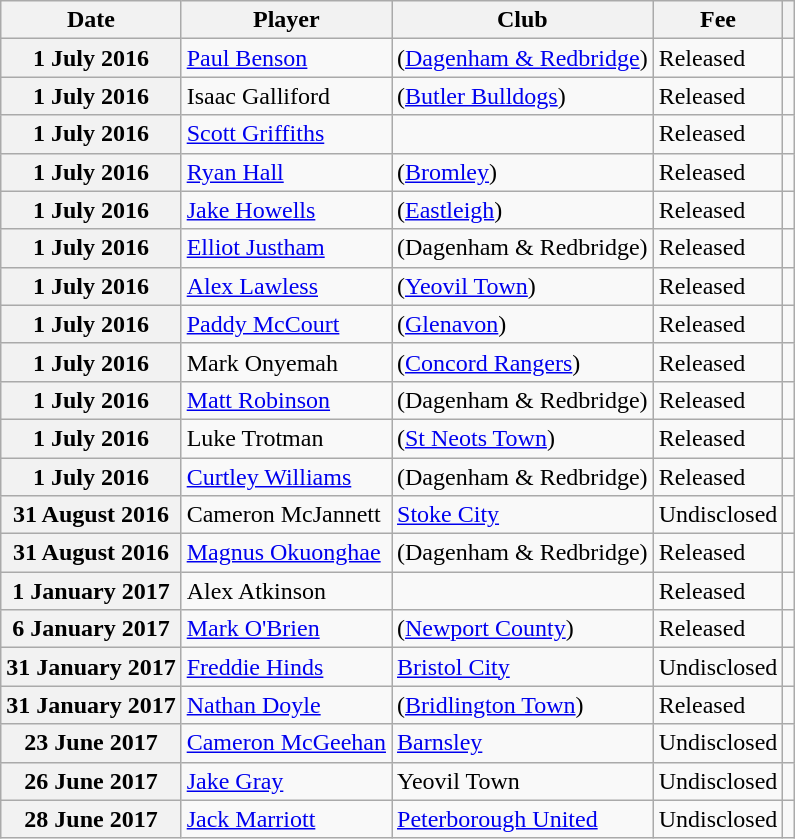<table class="wikitable plainrowheaders">
<tr>
<th scope=col>Date</th>
<th scope=col>Player</th>
<th scope=col>Club</th>
<th scope=col>Fee</th>
<th scope=col class=unsortable></th>
</tr>
<tr>
<th scope=row>1 July 2016</th>
<td><a href='#'>Paul Benson</a></td>
<td>(<a href='#'>Dagenham & Redbridge</a>)</td>
<td>Released</td>
<td style="text-align:center;"></td>
</tr>
<tr>
<th scope=row>1 July 2016</th>
<td>Isaac Galliford</td>
<td>(<a href='#'>Butler Bulldogs</a>)</td>
<td>Released</td>
<td style="text-align:center;"></td>
</tr>
<tr>
<th scope=row>1 July 2016</th>
<td><a href='#'>Scott Griffiths</a></td>
<td></td>
<td>Released</td>
<td style="text-align:center;"></td>
</tr>
<tr>
<th scope=row>1 July 2016</th>
<td><a href='#'>Ryan Hall</a></td>
<td>(<a href='#'>Bromley</a>)</td>
<td>Released</td>
<td style="text-align:center;"></td>
</tr>
<tr>
<th scope=row>1 July 2016</th>
<td><a href='#'>Jake Howells</a></td>
<td>(<a href='#'>Eastleigh</a>)</td>
<td>Released</td>
<td style="text-align:center;"></td>
</tr>
<tr>
<th scope=row>1 July 2016</th>
<td><a href='#'>Elliot Justham</a></td>
<td>(Dagenham & Redbridge)</td>
<td>Released</td>
<td style="text-align:center;"></td>
</tr>
<tr>
<th scope=row>1 July 2016</th>
<td><a href='#'>Alex Lawless</a></td>
<td>(<a href='#'>Yeovil Town</a>)</td>
<td>Released</td>
<td style="text-align:center;"></td>
</tr>
<tr>
<th scope=row>1 July 2016</th>
<td><a href='#'>Paddy McCourt</a></td>
<td>(<a href='#'>Glenavon</a>)</td>
<td>Released</td>
<td style="text-align:center;"></td>
</tr>
<tr>
<th scope=row>1 July 2016</th>
<td>Mark Onyemah</td>
<td>(<a href='#'>Concord Rangers</a>)</td>
<td>Released</td>
<td style="text-align:center;"></td>
</tr>
<tr>
<th scope=row>1 July 2016</th>
<td><a href='#'>Matt Robinson</a></td>
<td>(Dagenham & Redbridge)</td>
<td>Released</td>
<td style="text-align:center;"></td>
</tr>
<tr>
<th scope=row>1 July 2016</th>
<td>Luke Trotman</td>
<td>(<a href='#'>St Neots Town</a>)</td>
<td>Released</td>
<td style="text-align:center;"></td>
</tr>
<tr>
<th scope=row>1 July 2016</th>
<td><a href='#'>Curtley Williams</a></td>
<td>(Dagenham & Redbridge)</td>
<td>Released</td>
<td style="text-align:center;"></td>
</tr>
<tr>
<th scope=row>31 August 2016</th>
<td>Cameron McJannett</td>
<td><a href='#'>Stoke City</a></td>
<td>Undisclosed</td>
<td style="text-align:center;"></td>
</tr>
<tr>
<th scope=row>31 August 2016</th>
<td><a href='#'>Magnus Okuonghae</a></td>
<td>(Dagenham & Redbridge)</td>
<td>Released</td>
<td style="text-align:center;"></td>
</tr>
<tr>
<th scope=row>1 January 2017</th>
<td>Alex Atkinson</td>
<td></td>
<td>Released</td>
<td style="text-align:center;"></td>
</tr>
<tr>
<th scope=row>6 January 2017</th>
<td><a href='#'>Mark O'Brien</a></td>
<td>(<a href='#'>Newport County</a>)</td>
<td>Released</td>
<td style="text-align:center;"></td>
</tr>
<tr>
<th scope=row>31 January 2017</th>
<td><a href='#'>Freddie Hinds</a></td>
<td><a href='#'>Bristol City</a></td>
<td>Undisclosed</td>
<td style="text-align:center;"></td>
</tr>
<tr>
<th scope=row>31 January 2017</th>
<td><a href='#'>Nathan Doyle</a></td>
<td>(<a href='#'>Bridlington Town</a>)</td>
<td>Released</td>
<td style="text-align:center;"></td>
</tr>
<tr>
<th scope=row>23 June 2017</th>
<td><a href='#'>Cameron McGeehan</a></td>
<td><a href='#'>Barnsley</a></td>
<td>Undisclosed</td>
<td style="text-align:center;"></td>
</tr>
<tr>
<th scope=row>26 June 2017</th>
<td><a href='#'>Jake Gray</a></td>
<td>Yeovil Town</td>
<td>Undisclosed</td>
<td style="text-align:center;"></td>
</tr>
<tr>
<th scope=row>28 June 2017</th>
<td><a href='#'>Jack Marriott</a></td>
<td><a href='#'>Peterborough United</a></td>
<td>Undisclosed</td>
<td style="text-align:center;"></td>
</tr>
</table>
